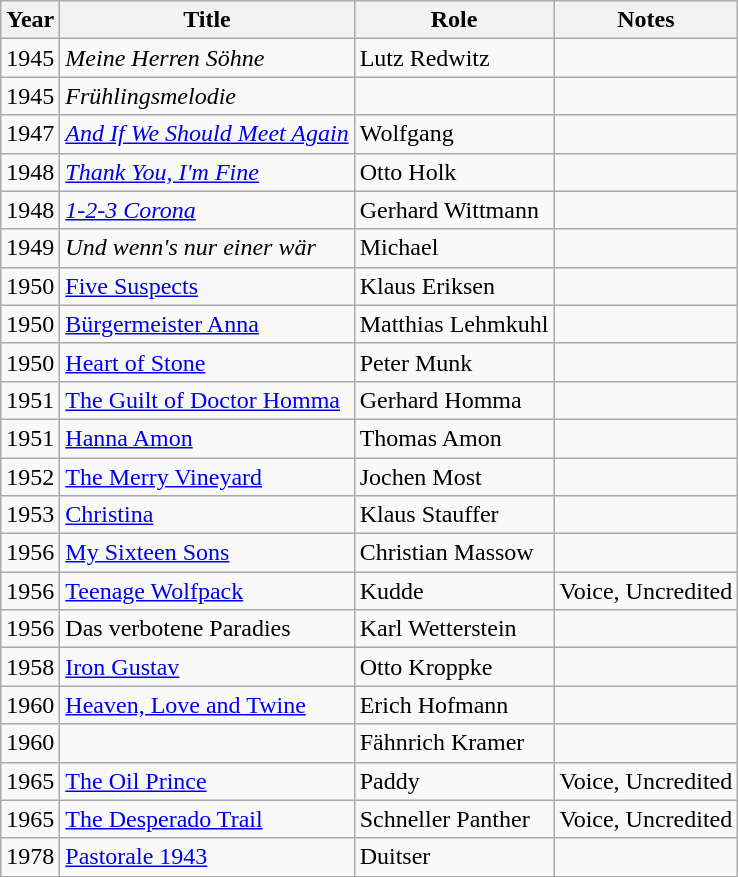<table class="wikitable">
<tr>
<th>Year</th>
<th>Title</th>
<th>Role</th>
<th>Notes</th>
</tr>
<tr>
<td>1945</td>
<td><em>Meine Herren Söhne</em></td>
<td>Lutz Redwitz</td>
<td></td>
</tr>
<tr>
<td>1945</td>
<td><em>Frühlingsmelodie</em></td>
<td></td>
<td></td>
</tr>
<tr>
<td>1947</td>
<td><em><a href='#'>And If We Should Meet Again</a></em></td>
<td>Wolfgang</td>
<td></td>
</tr>
<tr>
<td>1948</td>
<td><em><a href='#'>Thank You, I'm Fine</a></em></td>
<td>Otto Holk</td>
<td></td>
</tr>
<tr>
<td>1948</td>
<td><em><a href='#'>1-2-3 Corona</a></em></td>
<td>Gerhard Wittmann</td>
<td></td>
</tr>
<tr>
<td>1949</td>
<td><em>Und wenn's nur einer wär<strong></td>
<td>Michael</td>
<td></td>
</tr>
<tr>
<td>1950</td>
<td></em><a href='#'>Five Suspects</a><em></td>
<td>Klaus Eriksen</td>
<td></td>
</tr>
<tr>
<td>1950</td>
<td></em><a href='#'>Bürgermeister Anna</a><em></td>
<td>Matthias Lehmkuhl</td>
<td></td>
</tr>
<tr>
<td>1950</td>
<td></em><a href='#'>Heart of Stone</a><em></td>
<td>Peter Munk</td>
<td></td>
</tr>
<tr>
<td>1951</td>
<td></em><a href='#'>The Guilt of Doctor Homma</a><em></td>
<td>Gerhard Homma</td>
<td></td>
</tr>
<tr>
<td>1951</td>
<td></em><a href='#'>Hanna Amon</a><em></td>
<td>Thomas Amon</td>
<td></td>
</tr>
<tr>
<td>1952</td>
<td></em><a href='#'>The Merry Vineyard</a><em></td>
<td>Jochen Most</td>
<td></td>
</tr>
<tr>
<td>1953</td>
<td></em><a href='#'>Christina</a><em></td>
<td>Klaus Stauffer</td>
<td></td>
</tr>
<tr>
<td>1956</td>
<td></em><a href='#'>My Sixteen Sons</a><em></td>
<td>Christian Massow</td>
<td></td>
</tr>
<tr>
<td>1956</td>
<td></em><a href='#'>Teenage Wolfpack</a><em></td>
<td>Kudde</td>
<td>Voice, Uncredited</td>
</tr>
<tr>
<td>1956</td>
<td></em>Das verbotene Paradies<em></td>
<td>Karl Wetterstein</td>
<td></td>
</tr>
<tr>
<td>1958</td>
<td></em><a href='#'>Iron Gustav</a><em></td>
<td>Otto Kroppke</td>
<td></td>
</tr>
<tr>
<td>1960</td>
<td></em><a href='#'>Heaven, Love and Twine</a><em></td>
<td>Erich Hofmann</td>
<td></td>
</tr>
<tr>
<td>1960</td>
<td></em><em></td>
<td>Fähnrich Kramer</td>
<td></td>
</tr>
<tr>
<td>1965</td>
<td></em><a href='#'>The Oil Prince</a><em></td>
<td>Paddy</td>
<td>Voice, Uncredited</td>
</tr>
<tr>
<td>1965</td>
<td></em><a href='#'>The Desperado Trail</a><em></td>
<td>Schneller Panther</td>
<td>Voice, Uncredited</td>
</tr>
<tr>
<td>1978</td>
<td></em><a href='#'>Pastorale 1943</a><em></td>
<td>Duitser</td>
<td></td>
</tr>
</table>
